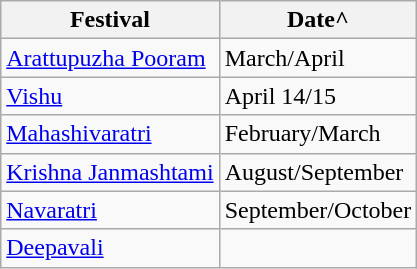<table class="wikitable">
<tr>
<th>Festival</th>
<th>Date^</th>
</tr>
<tr>
<td><a href='#'>Arattupuzha Pooram</a></td>
<td>March/April</td>
</tr>
<tr>
<td><a href='#'>Vishu</a></td>
<td>April 14/15</td>
</tr>
<tr>
<td><a href='#'>Mahashivaratri</a></td>
<td>February/March</td>
</tr>
<tr>
<td><a href='#'>Krishna Janmashtami</a></td>
<td>August/September</td>
</tr>
<tr>
<td><a href='#'>Navaratri</a></td>
<td>September/October</td>
</tr>
<tr>
<td><a href='#'>Deepavali</a></td>
<td></td>
</tr>
</table>
